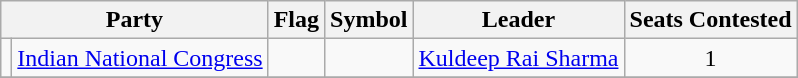<table class="wikitable" style="text-align:center">
<tr>
<th colspan="2">Party</th>
<th>Flag</th>
<th>Symbol</th>
<th>Leader</th>
<th>Seats Contested</th>
</tr>
<tr>
<td></td>
<td><a href='#'>Indian National Congress</a></td>
<td></td>
<td></td>
<td><a href='#'>Kuldeep Rai Sharma</a></td>
<td>1</td>
</tr>
<tr>
</tr>
</table>
